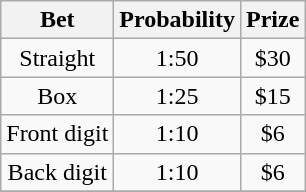<table class="wikitable">
<tr>
<th>Bet</th>
<th>Probability</th>
<th>Prize</th>
</tr>
<tr align="center">
<td>Straight</td>
<td>1:50</td>
<td colspan="2">$30</td>
</tr>
<tr align="center">
<td>Box</td>
<td>1:25</td>
<td>$15</td>
</tr>
<tr align="center">
<td>Front digit</td>
<td>1:10</td>
<td>$6</td>
</tr>
<tr align="center">
<td>Back digit</td>
<td>1:10</td>
<td colspan="2">$6</td>
</tr>
<tr align="center">
</tr>
</table>
